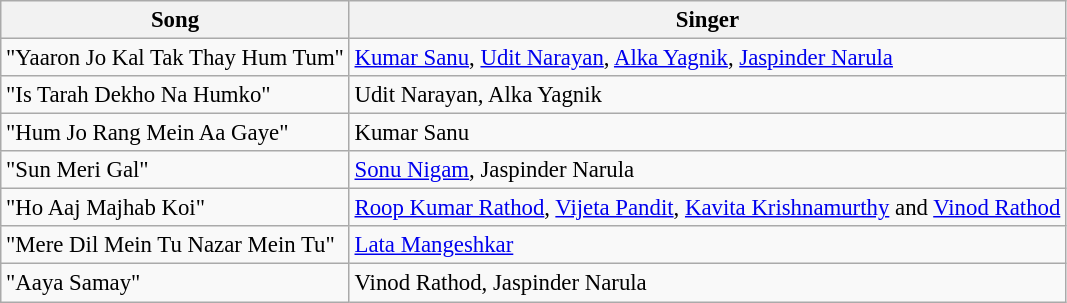<table class="wikitable" style="font-size:95%;">
<tr>
<th>Song</th>
<th>Singer</th>
</tr>
<tr>
<td>"Yaaron Jo Kal Tak Thay Hum Tum"</td>
<td><a href='#'>Kumar Sanu</a>, <a href='#'>Udit Narayan</a>, <a href='#'>Alka Yagnik</a>, <a href='#'>Jaspinder Narula</a></td>
</tr>
<tr>
<td>"Is Tarah Dekho Na Humko"</td>
<td>Udit Narayan, Alka Yagnik</td>
</tr>
<tr>
<td>"Hum Jo Rang Mein Aa Gaye"</td>
<td>Kumar Sanu</td>
</tr>
<tr>
<td>"Sun Meri Gal"</td>
<td><a href='#'>Sonu Nigam</a>, Jaspinder Narula</td>
</tr>
<tr>
<td>"Ho Aaj Majhab Koi"</td>
<td><a href='#'>Roop Kumar Rathod</a>, <a href='#'>Vijeta Pandit</a>, <a href='#'>Kavita Krishnamurthy</a> and <a href='#'>Vinod Rathod</a></td>
</tr>
<tr>
<td>"Mere Dil Mein Tu Nazar Mein Tu"</td>
<td><a href='#'>Lata Mangeshkar</a></td>
</tr>
<tr>
<td>"Aaya Samay"</td>
<td>Vinod Rathod, Jaspinder Narula</td>
</tr>
</table>
